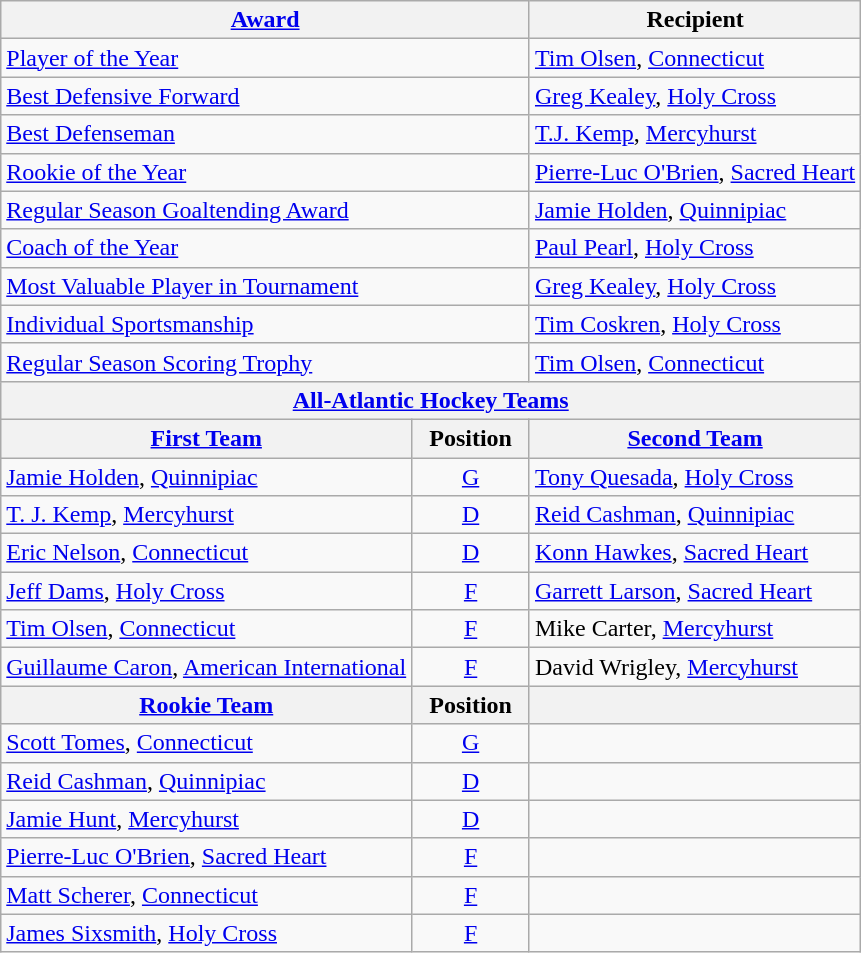<table class="wikitable">
<tr>
<th colspan=2><a href='#'>Award</a></th>
<th>Recipient</th>
</tr>
<tr>
<td colspan=2><a href='#'>Player of the Year</a></td>
<td><a href='#'>Tim Olsen</a>, <a href='#'>Connecticut</a></td>
</tr>
<tr>
<td colspan=2><a href='#'>Best Defensive Forward</a></td>
<td><a href='#'>Greg Kealey</a>, <a href='#'>Holy Cross</a></td>
</tr>
<tr>
<td colspan=2><a href='#'>Best Defenseman</a></td>
<td><a href='#'>T.J. Kemp</a>, <a href='#'>Mercyhurst</a></td>
</tr>
<tr>
<td colspan=2><a href='#'>Rookie of the Year</a></td>
<td><a href='#'>Pierre-Luc O'Brien</a>, <a href='#'>Sacred Heart</a></td>
</tr>
<tr>
<td colspan=2><a href='#'>Regular Season Goaltending Award</a></td>
<td><a href='#'>Jamie Holden</a>, <a href='#'>Quinnipiac</a></td>
</tr>
<tr>
<td colspan=2><a href='#'>Coach of the Year</a></td>
<td><a href='#'>Paul Pearl</a>, <a href='#'>Holy Cross</a></td>
</tr>
<tr>
<td colspan=2><a href='#'>Most Valuable Player in Tournament</a></td>
<td><a href='#'>Greg Kealey</a>, <a href='#'>Holy Cross</a></td>
</tr>
<tr>
<td colspan=2><a href='#'>Individual Sportsmanship</a></td>
<td><a href='#'>Tim Coskren</a>, <a href='#'>Holy Cross</a></td>
</tr>
<tr>
<td colspan=2><a href='#'>Regular Season Scoring Trophy</a></td>
<td><a href='#'>Tim Olsen</a>, <a href='#'>Connecticut</a></td>
</tr>
<tr>
<th colspan=3><a href='#'>All-Atlantic Hockey Teams</a></th>
</tr>
<tr>
<th><a href='#'>First Team</a></th>
<th>  Position  </th>
<th><a href='#'>Second Team</a></th>
</tr>
<tr>
<td><a href='#'>Jamie Holden</a>, <a href='#'>Quinnipiac</a></td>
<td align=center><a href='#'>G</a></td>
<td><a href='#'>Tony Quesada</a>, <a href='#'>Holy Cross</a></td>
</tr>
<tr>
<td><a href='#'>T. J. Kemp</a>, <a href='#'>Mercyhurst</a></td>
<td align=center><a href='#'>D</a></td>
<td><a href='#'>Reid Cashman</a>, <a href='#'>Quinnipiac</a></td>
</tr>
<tr>
<td><a href='#'>Eric Nelson</a>, <a href='#'>Connecticut</a></td>
<td align=center><a href='#'>D</a></td>
<td><a href='#'>Konn Hawkes</a>, <a href='#'>Sacred Heart</a></td>
</tr>
<tr>
<td><a href='#'>Jeff Dams</a>, <a href='#'>Holy Cross</a></td>
<td align=center><a href='#'>F</a></td>
<td><a href='#'>Garrett Larson</a>, <a href='#'>Sacred Heart</a></td>
</tr>
<tr>
<td><a href='#'>Tim Olsen</a>, <a href='#'>Connecticut</a></td>
<td align=center><a href='#'>F</a></td>
<td>Mike Carter, <a href='#'>Mercyhurst</a></td>
</tr>
<tr>
<td><a href='#'>Guillaume Caron</a>, <a href='#'>American International</a></td>
<td align=center><a href='#'>F</a></td>
<td>David Wrigley, <a href='#'>Mercyhurst</a></td>
</tr>
<tr>
<th><a href='#'>Rookie Team</a></th>
<th>  Position  </th>
<th></th>
</tr>
<tr>
<td><a href='#'>Scott Tomes</a>, <a href='#'>Connecticut</a></td>
<td align=center><a href='#'>G</a></td>
<td></td>
</tr>
<tr>
<td><a href='#'>Reid Cashman</a>, <a href='#'>Quinnipiac</a></td>
<td align=center><a href='#'>D</a></td>
<td></td>
</tr>
<tr>
<td><a href='#'>Jamie Hunt</a>, <a href='#'>Mercyhurst</a></td>
<td align=center><a href='#'>D</a></td>
<td></td>
</tr>
<tr>
<td><a href='#'>Pierre-Luc O'Brien</a>, <a href='#'>Sacred Heart</a></td>
<td align=center><a href='#'>F</a></td>
<td></td>
</tr>
<tr>
<td><a href='#'>Matt Scherer</a>, <a href='#'>Connecticut</a></td>
<td align=center><a href='#'>F</a></td>
<td></td>
</tr>
<tr>
<td><a href='#'>James Sixsmith</a>, <a href='#'>Holy Cross</a></td>
<td align=center><a href='#'>F</a></td>
<td></td>
</tr>
</table>
